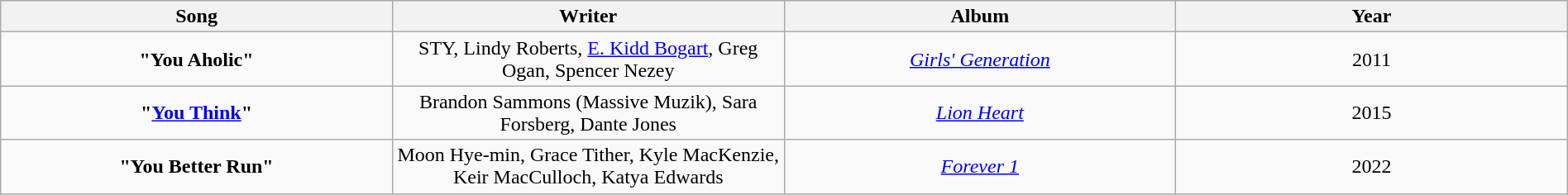<table class="wikitable" style="text-align:center; width:100%">
<tr>
<th style="width:25%">Song</th>
<th style="width:25%">Writer</th>
<th style="width:25%">Album</th>
<th style="width:25%">Year</th>
</tr>
<tr>
<td><strong>"You Aholic"</strong></td>
<td>STY, Lindy Roberts, <a href='#'>E. Kidd Bogart</a>, Greg Ogan, Spencer Nezey</td>
<td><em><a href='#'>Girls' Generation</a></em></td>
<td>2011</td>
</tr>
<tr>
<td><strong>"<a href='#'>You Think</a>"</strong></td>
<td>Brandon Sammons (Massive Muzik), Sara Forsberg, Dante Jones</td>
<td><em><a href='#'>Lion Heart</a></em></td>
<td>2015</td>
</tr>
<tr>
<td><strong>"You Better Run"</strong></td>
<td>Moon Hye-min, Grace Tither, Kyle MacKenzie, Keir MacCulloch, Katya Edwards</td>
<td><em><a href='#'>Forever 1</a></em></td>
<td>2022</td>
</tr>
</table>
